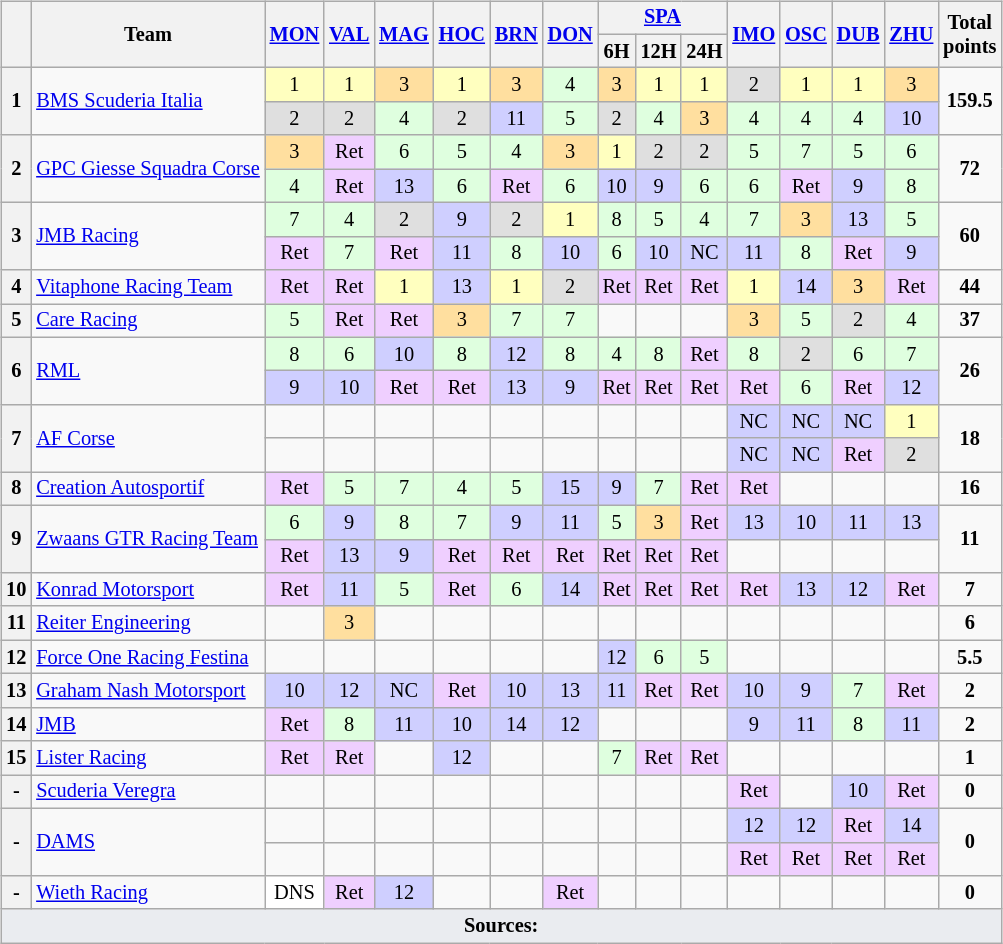<table>
<tr>
<td><br><table class="wikitable" style="font-size: 85%; text-align:center;">
<tr>
<th rowspan=2 valign=middle></th>
<th rowspan=2 valign=middle>Team</th>
<th rowspan=2><a href='#'>MON</a><br></th>
<th rowspan=2><a href='#'>VAL</a><br></th>
<th rowspan=2><a href='#'>MAG</a><br></th>
<th rowspan=2><a href='#'>HOC</a><br></th>
<th rowspan=2><a href='#'>BRN</a><br></th>
<th rowspan=2><a href='#'>DON</a><br></th>
<th colspan=3><a href='#'>SPA</a> </th>
<th rowspan=2><a href='#'>IMO</a><br></th>
<th rowspan=2><a href='#'>OSC</a><br></th>
<th rowspan=2><a href='#'>DUB</a><br></th>
<th rowspan=2><a href='#'>ZHU</a><br></th>
<th rowspan=2 valign=middle>Total<br>points</th>
</tr>
<tr>
<th>6H</th>
<th>12H</th>
<th>24H</th>
</tr>
<tr>
<th rowspan=2>1</th>
<td rowspan=2 align=left> <a href='#'>BMS Scuderia Italia</a></td>
<td style="background:#FFFFBF;">1</td>
<td style="background:#FFFFBF;">1</td>
<td style="background:#FFDF9F;">3</td>
<td style="background:#FFFFBF;">1</td>
<td style="background:#FFDF9F;">3</td>
<td style="background:#DFFFDF;">4</td>
<td style="background:#FFDF9F;">3</td>
<td style="background:#FFFFBF;">1</td>
<td style="background:#FFFFBF;">1</td>
<td style="background:#DFDFDF;">2</td>
<td style="background:#FFFFBF;">1</td>
<td style="background:#FFFFBF;">1</td>
<td style="background:#FFDF9F;">3</td>
<td rowspan=2><strong>159.5</strong></td>
</tr>
<tr>
<td style="background:#DFDFDF;">2</td>
<td style="background:#DFDFDF;">2</td>
<td style="background:#DFFFDF;">4</td>
<td style="background:#DFDFDF;">2</td>
<td style="background:#CFCFFF;">11</td>
<td style="background:#DFFFDF;">5</td>
<td style="background:#DFDFDF;">2</td>
<td style="background:#DFFFDF;">4</td>
<td style="background:#FFDF9F;">3</td>
<td style="background:#DFFFDF;">4</td>
<td style="background:#DFFFDF;">4</td>
<td style="background:#DFFFDF;">4</td>
<td style="background:#CFCFFF;">10</td>
</tr>
<tr>
<th rowspan=2>2</th>
<td rowspan=2 align=left> <a href='#'>GPC Giesse Squadra Corse</a></td>
<td style="background:#FFDF9F;">3</td>
<td style="background:#EFCFFF;">Ret</td>
<td style="background:#DFFFDF;">6</td>
<td style="background:#DFFFDF;">5</td>
<td style="background:#DFFFDF;">4</td>
<td style="background:#FFDF9F;">3</td>
<td style="background:#FFFFBF;">1</td>
<td style="background:#DFDFDF;">2</td>
<td style="background:#DFDFDF;">2</td>
<td style="background:#DFFFDF;">5</td>
<td style="background:#DFFFDF;">7</td>
<td style="background:#DFFFDF;">5</td>
<td style="background:#DFFFDF;">6</td>
<td rowspan=2><strong>72</strong></td>
</tr>
<tr>
<td style="background:#DFFFDF;">4</td>
<td style="background:#EFCFFF;">Ret</td>
<td style="background:#CFCFFF;">13</td>
<td style="background:#DFFFDF;">6</td>
<td style="background:#EFCFFF;">Ret</td>
<td style="background:#DFFFDF;">6</td>
<td style="background:#CFCFFF;">10</td>
<td style="background:#CFCFFF;">9</td>
<td style="background:#DFFFDF;">6</td>
<td style="background:#DFFFDF;">6</td>
<td style="background:#EFCFFF;">Ret</td>
<td style="background:#CFCFFF;">9</td>
<td style="background:#DFFFDF;">8</td>
</tr>
<tr>
<th rowspan=2>3</th>
<td rowspan=2 align=left> <a href='#'>JMB Racing</a></td>
<td style="background:#DFFFDF;">7</td>
<td style="background:#DFFFDF;">4</td>
<td style="background:#DFDFDF;">2</td>
<td style="background:#CFCFFF;">9</td>
<td style="background:#DFDFDF;">2</td>
<td style="background:#FFFFBF;">1</td>
<td style="background:#DFFFDF;">8</td>
<td style="background:#DFFFDF;">5</td>
<td style="background:#DFFFDF;">4</td>
<td style="background:#DFFFDF;">7</td>
<td style="background:#FFDF9F;">3</td>
<td style="background:#CFCFFF;">13</td>
<td style="background:#DFFFDF;">5</td>
<td rowspan=2><strong>60</strong></td>
</tr>
<tr>
<td style="background:#EFCFFF;">Ret</td>
<td style="background:#DFFFDF;">7</td>
<td style="background:#EFCFFF;">Ret</td>
<td style="background:#CFCFFF;">11</td>
<td style="background:#DFFFDF;">8</td>
<td style="background:#CFCFFF;">10</td>
<td style="background:#DFFFDF;">6</td>
<td style="background:#CFCFFF;">10</td>
<td style="background:#CFCFFF;">NC</td>
<td style="background:#CFCFFF;">11</td>
<td style="background:#DFFFDF;">8</td>
<td style="background:#EFCFFF;">Ret</td>
<td style="background:#CFCFFF;">9</td>
</tr>
<tr>
<th>4</th>
<td align=left> <a href='#'>Vitaphone Racing Team</a></td>
<td style="background:#EFCFFF;">Ret</td>
<td style="background:#EFCFFF;">Ret</td>
<td style="background:#FFFFBF;">1</td>
<td style="background:#CFCFFF;">13</td>
<td style="background:#FFFFBF;">1</td>
<td style="background:#DFDFDF;">2</td>
<td style="background:#EFCFFF;">Ret</td>
<td style="background:#EFCFFF;">Ret</td>
<td style="background:#EFCFFF;">Ret</td>
<td style="background:#FFFFBF;">1</td>
<td style="background:#CFCFFF;">14</td>
<td style="background:#FFDF9F;">3</td>
<td style="background:#EFCFFF;">Ret</td>
<td><strong>44</strong></td>
</tr>
<tr>
<th>5</th>
<td align=left> <a href='#'>Care Racing</a></td>
<td style="background:#DFFFDF;">5</td>
<td style="background:#EFCFFF;">Ret</td>
<td style="background:#EFCFFF;">Ret</td>
<td style="background:#FFDF9F;">3</td>
<td style="background:#DFFFDF;">7</td>
<td style="background:#DFFFDF;">7</td>
<td></td>
<td></td>
<td></td>
<td style="background:#FFDF9F;">3</td>
<td style="background:#DFFFDF;">5</td>
<td style="background:#DFDFDF;">2</td>
<td style="background:#DFFFDF;">4</td>
<td><strong>37</strong></td>
</tr>
<tr>
<th rowspan=2>6</th>
<td rowspan=2 align=left> <a href='#'>RML</a></td>
<td style="background:#DFFFDF;">8</td>
<td style="background:#DFFFDF;">6</td>
<td style="background:#CFCFFF;">10</td>
<td style="background:#DFFFDF;">8</td>
<td style="background:#CFCFFF;">12</td>
<td style="background:#DFFFDF;">8</td>
<td style="background:#DFFFDF;">4</td>
<td style="background:#DFFFDF;">8</td>
<td style="background:#EFCFFF;">Ret</td>
<td style="background:#DFFFDF;">8</td>
<td style="background:#DFDFDF;">2</td>
<td style="background:#DFFFDF;">6</td>
<td style="background:#DFFFDF;">7</td>
<td rowspan=2><strong>26</strong></td>
</tr>
<tr>
<td style="background:#CFCFFF;">9</td>
<td style="background:#CFCFFF;">10</td>
<td style="background:#EFCFFF;">Ret</td>
<td style="background:#EFCFFF;">Ret</td>
<td style="background:#CFCFFF;">13</td>
<td style="background:#CFCFFF;">9</td>
<td style="background:#EFCFFF;">Ret</td>
<td style="background:#EFCFFF;">Ret</td>
<td style="background:#EFCFFF;">Ret</td>
<td style="background:#EFCFFF;">Ret</td>
<td style="background:#DFFFDF;">6</td>
<td style="background:#EFCFFF;">Ret</td>
<td style="background:#CFCFFF;">12</td>
</tr>
<tr>
<th rowspan=2>7</th>
<td rowspan=2 align=left> <a href='#'>AF Corse</a></td>
<td></td>
<td></td>
<td></td>
<td></td>
<td></td>
<td></td>
<td></td>
<td></td>
<td></td>
<td style="background:#CFCFFF;">NC</td>
<td style="background:#CFCFFF;">NC</td>
<td style="background:#CFCFFF;">NC</td>
<td style="background:#FFFFBF;">1</td>
<td rowspan=2><strong>18</strong></td>
</tr>
<tr>
<td></td>
<td></td>
<td></td>
<td></td>
<td></td>
<td></td>
<td></td>
<td></td>
<td></td>
<td style="background:#CFCFFF;">NC</td>
<td style="background:#CFCFFF;">NC</td>
<td style="background:#EFCFFF;">Ret</td>
<td style="background:#DFDFDF;">2</td>
</tr>
<tr>
<th>8</th>
<td align=left> <a href='#'>Creation Autosportif</a></td>
<td style="background:#EFCFFF;">Ret</td>
<td style="background:#DFFFDF;">5</td>
<td style="background:#DFFFDF;">7</td>
<td style="background:#DFFFDF;">4</td>
<td style="background:#DFFFDF;">5</td>
<td style="background:#CFCFFF;">15</td>
<td style="background:#CFCFFF;">9</td>
<td style="background:#DFFFDF;">7</td>
<td style="background:#EFCFFF;">Ret</td>
<td style="background:#EFCFFF;">Ret</td>
<td></td>
<td></td>
<td></td>
<td><strong>16</strong></td>
</tr>
<tr>
<th rowspan=2>9</th>
<td rowspan=2 align=left> <a href='#'>Zwaans GTR Racing Team</a></td>
<td style="background:#DFFFDF;">6</td>
<td style="background:#CFCFFF;">9</td>
<td style="background:#DFFFDF;">8</td>
<td style="background:#DFFFDF;">7</td>
<td style="background:#CFCFFF;">9</td>
<td style="background:#CFCFFF;">11</td>
<td style="background:#DFFFDF;">5</td>
<td style="background:#FFDF9F;">3</td>
<td style="background:#EFCFFF;">Ret</td>
<td style="background:#CFCFFF;">13</td>
<td style="background:#CFCFFF;">10</td>
<td style="background:#CFCFFF;">11</td>
<td style="background:#CFCFFF;">13</td>
<td rowspan=2><strong>11</strong></td>
</tr>
<tr>
<td style="background:#EFCFFF;">Ret</td>
<td style="background:#CFCFFF;">13</td>
<td style="background:#CFCFFF;">9</td>
<td style="background:#EFCFFF;">Ret</td>
<td style="background:#EFCFFF;">Ret</td>
<td style="background:#EFCFFF;">Ret</td>
<td style="background:#EFCFFF;">Ret</td>
<td style="background:#EFCFFF;">Ret</td>
<td style="background:#EFCFFF;">Ret</td>
<td></td>
<td></td>
<td></td>
<td></td>
</tr>
<tr>
<th>10</th>
<td align=left> <a href='#'>Konrad Motorsport</a></td>
<td style="background:#EFCFFF;">Ret</td>
<td style="background:#CFCFFF;">11</td>
<td style="background:#DFFFDF;">5</td>
<td style="background:#EFCFFF;">Ret</td>
<td style="background:#DFFFDF;">6</td>
<td style="background:#CFCFFF;">14</td>
<td style="background:#EFCFFF;">Ret</td>
<td style="background:#EFCFFF;">Ret</td>
<td style="background:#EFCFFF;">Ret</td>
<td style="background:#EFCFFF;">Ret</td>
<td style="background:#CFCFFF;">13</td>
<td style="background:#CFCFFF;">12</td>
<td style="background:#EFCFFF;">Ret</td>
<td><strong>7</strong></td>
</tr>
<tr>
<th>11</th>
<td align=left> <a href='#'>Reiter Engineering</a></td>
<td></td>
<td style="background:#FFDF9F;">3</td>
<td></td>
<td></td>
<td></td>
<td></td>
<td></td>
<td></td>
<td></td>
<td></td>
<td></td>
<td></td>
<td></td>
<td><strong>6</strong></td>
</tr>
<tr>
<th>12</th>
<td align=left> <a href='#'>Force One Racing Festina</a></td>
<td></td>
<td></td>
<td></td>
<td></td>
<td></td>
<td></td>
<td style="background:#CFCFFF;">12</td>
<td style="background:#DFFFDF;">6</td>
<td style="background:#DFFFDF;">5</td>
<td></td>
<td></td>
<td></td>
<td></td>
<td><strong>5.5</strong></td>
</tr>
<tr>
<th>13</th>
<td align=left> <a href='#'>Graham Nash Motorsport</a></td>
<td style="background:#CFCFFF;">10</td>
<td style="background:#CFCFFF;">12</td>
<td style="background:#CFCFFF;">NC</td>
<td style="background:#EFCFFF;">Ret</td>
<td style="background:#CFCFFF;">10</td>
<td style="background:#CFCFFF;">13</td>
<td style="background:#CFCFFF;">11</td>
<td style="background:#EFCFFF;">Ret</td>
<td style="background:#EFCFFF;">Ret</td>
<td style="background:#CFCFFF;">10</td>
<td style="background:#CFCFFF;">9</td>
<td style="background:#DFFFDF;">7</td>
<td style="background:#EFCFFF;">Ret</td>
<td><strong>2</strong></td>
</tr>
<tr>
<th>14</th>
<td align=left> <a href='#'>JMB</a></td>
<td style="background:#EFCFFF;">Ret</td>
<td style="background:#DFFFDF;">8</td>
<td style="background:#CFCFFF;">11</td>
<td style="background:#CFCFFF;">10</td>
<td style="background:#CFCFFF;">14</td>
<td style="background:#CFCFFF;">12</td>
<td></td>
<td></td>
<td></td>
<td style="background:#CFCFFF;">9</td>
<td style="background:#CFCFFF;">11</td>
<td style="background:#DFFFDF;">8</td>
<td style="background:#CFCFFF;">11</td>
<td><strong>2</strong></td>
</tr>
<tr>
<th>15</th>
<td align=left> <a href='#'>Lister Racing</a></td>
<td style="background:#EFCFFF;">Ret</td>
<td style="background:#EFCFFF;">Ret</td>
<td></td>
<td style="background:#CFCFFF;">12</td>
<td></td>
<td></td>
<td style="background:#DFFFDF;">7</td>
<td style="background:#EFCFFF;">Ret</td>
<td style="background:#EFCFFF;">Ret</td>
<td></td>
<td></td>
<td></td>
<td></td>
<td><strong>1</strong></td>
</tr>
<tr>
<th>-</th>
<td align=left> <a href='#'>Scuderia Veregra</a></td>
<td></td>
<td></td>
<td></td>
<td></td>
<td></td>
<td></td>
<td></td>
<td></td>
<td></td>
<td style="background:#EFCFFF;">Ret</td>
<td></td>
<td style="background:#CFCFFF;">10</td>
<td style="background:#EFCFFF;">Ret</td>
<td><strong>0</strong></td>
</tr>
<tr>
<th rowspan=2>-</th>
<td rowspan=2 align=left> <a href='#'>DAMS</a></td>
<td></td>
<td></td>
<td></td>
<td></td>
<td></td>
<td></td>
<td></td>
<td></td>
<td></td>
<td style="background:#CFCFFF;">12</td>
<td style="background:#CFCFFF;">12</td>
<td style="background:#EFCFFF;">Ret</td>
<td style="background:#CFCFFF;">14</td>
<td rowspan=2><strong>0</strong></td>
</tr>
<tr>
<td></td>
<td></td>
<td></td>
<td></td>
<td></td>
<td></td>
<td></td>
<td></td>
<td></td>
<td style="background:#EFCFFF;">Ret</td>
<td style="background:#EFCFFF;">Ret</td>
<td style="background:#EFCFFF;">Ret</td>
<td style="background:#EFCFFF;">Ret</td>
</tr>
<tr>
<th>-</th>
<td align=left> <a href='#'>Wieth Racing</a></td>
<td style="background:#FFFFFF;">DNS</td>
<td style="background:#EFCFFF;">Ret</td>
<td style="background:#CFCFFF;">12</td>
<td></td>
<td></td>
<td style="background:#EFCFFF;">Ret</td>
<td></td>
<td></td>
<td></td>
<td></td>
<td></td>
<td></td>
<td></td>
<td><strong>0</strong></td>
</tr>
<tr class="sortbottom">
<td colspan="17" style="background-color:#EAECF0;text-align:center"><strong>Sources:</strong></td>
</tr>
</table>
</td>
<td valign="top"><br></td>
</tr>
</table>
